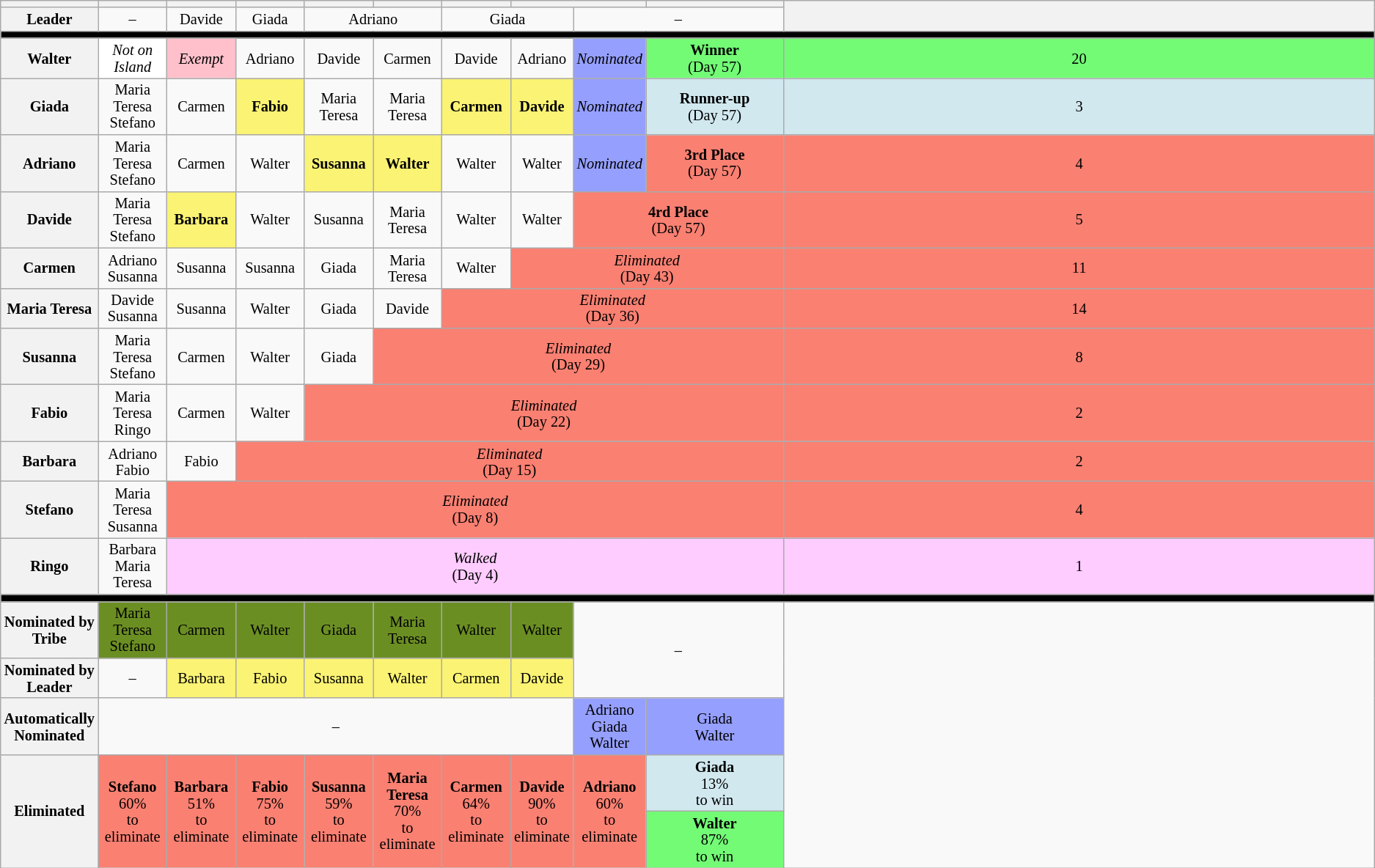<table class="wikitable" style="text-align:center; font-size:85%; line-height:15px;">
<tr>
<th style="width: 5%;"></th>
<th style="width: 5%;"></th>
<th style="width: 5%;"></th>
<th style="width: 5%;"></th>
<th style="width: 5%;"></th>
<th style="width: 5%;"></th>
<th style="width: 5%;"></th>
<th colspan="2" style="width: 5%;"></th>
<th style="width: 10%;"></th>
<th rowspan="2"></th>
</tr>
<tr>
<th>Leader</th>
<td>–</td>
<td>Davide</td>
<td>Giada</td>
<td colspan="2">Adriano</td>
<td colspan="2">Giada</td>
<td colspan="2">–</td>
</tr>
<tr>
<th colspan="11" style="background:#000;"></th>
</tr>
<tr>
<th>Walter</th>
<td style="background:white;"><em>Not on<br>Island</em></td>
<td style="background:pink;"><em>Exempt</em></td>
<td>Adriano</td>
<td>Davide</td>
<td>Carmen</td>
<td>Davide</td>
<td>Adriano</td>
<td style="background:#959FFD"><em>Nominated</em></td>
<td style="background:#73FB76;"><strong>Winner</strong><br>(Day 57)</td>
<td style="background:#73FB76;">20</td>
</tr>
<tr>
<th>Giada</th>
<td>Maria Teresa<br>Stefano</td>
<td>Carmen</td>
<td style="background:#FBF373;"><strong>Fabio</strong></td>
<td>Maria Teresa</td>
<td>Maria Teresa</td>
<td style="background:#FBF373;"><strong>Carmen</strong></td>
<td style="background:#FBF373;"><strong>Davide</strong></td>
<td style="background:#959FFD"><em>Nominated</em></td>
<td style="background:#D1E8EF;"><strong>Runner-up</strong><br>(Day 57)</td>
<td style="background:#D1E8EF;">3</td>
</tr>
<tr>
<th>Adriano</th>
<td>Maria Teresa<br>Stefano</td>
<td>Carmen</td>
<td>Walter</td>
<td style="background:#FBF373;"><strong>Susanna</strong></td>
<td style="background:#FBF373;"><strong>Walter</strong></td>
<td>Walter</td>
<td>Walter</td>
<td style="background:#959FFD"><em>Nominated</em></td>
<td style="background:salmon;"><strong>3rd Place</strong><br>(Day 57)</td>
<td style="background:salmon;">4</td>
</tr>
<tr>
<th>Davide</th>
<td>Maria Teresa<br>Stefano</td>
<td style="background:#FBF373;"><strong>Barbara</strong></td>
<td>Walter</td>
<td>Susanna</td>
<td>Maria Teresa</td>
<td>Walter</td>
<td>Walter</td>
<td colspan="2" style="background:salmon;"><strong>4rd Place</strong><br>(Day 57)</td>
<td style="background:salmon;">5</td>
</tr>
<tr>
<th>Carmen</th>
<td>Adriano<br>Susanna</td>
<td>Susanna</td>
<td>Susanna</td>
<td>Giada</td>
<td>Maria Teresa</td>
<td>Walter</td>
<td colspan="3" style="background:salmon;"><em>Eliminated</em><br>(Day 43)</td>
<td style="background:salmon;">11</td>
</tr>
<tr>
<th>Maria Teresa</th>
<td>Davide<br>Susanna</td>
<td>Susanna</td>
<td>Walter</td>
<td>Giada</td>
<td>Davide</td>
<td colspan="4" style="background:salmon;"><em>Eliminated</em><br>(Day 36)</td>
<td style="background:salmon;">14</td>
</tr>
<tr>
<th>Susanna</th>
<td>Maria Teresa<br>Stefano</td>
<td>Carmen</td>
<td>Walter</td>
<td>Giada</td>
<td colspan="5" style="background:salmon;"><em>Eliminated</em><br>(Day 29)</td>
<td style="background:salmon;">8</td>
</tr>
<tr>
<th>Fabio</th>
<td>Maria Teresa<br>Ringo</td>
<td>Carmen</td>
<td>Walter</td>
<td colspan="6" style="background:salmon;"><em>Eliminated</em><br>(Day 22)</td>
<td style="background:salmon;">2</td>
</tr>
<tr>
<th>Barbara</th>
<td>Adriano<br>Fabio</td>
<td>Fabio</td>
<td colspan="7" style="background:salmon;"><em>Eliminated</em><br>(Day 15)</td>
<td style="background:salmon;">2</td>
</tr>
<tr>
<th>Stefano</th>
<td>Maria Teresa<br>Susanna</td>
<td colspan="8" style="background:salmon;"><em>Eliminated</em><br>(Day 8)</td>
<td style="background:salmon;">4</td>
</tr>
<tr>
<th>Ringo</th>
<td>Barbara<br>Maria Teresa</td>
<td colspan="8" style="background:#fcf;"><em>Walked</em><br>(Day 4)</td>
<td style="background:#fcf;">1</td>
</tr>
<tr>
<th colspan="11" style="background:#000;"></th>
</tr>
<tr>
<th>Nominated by Tribe</th>
<td style="background:#6B8E23;">Maria Teresa<br>Stefano</td>
<td style="background:#6B8E23;">Carmen</td>
<td style="background:#6B8E23;">Walter</td>
<td style="background:#6B8E23;">Giada</td>
<td style="background:#6B8E23;">Maria Teresa</td>
<td style="background:#6B8E23;">Walter</td>
<td style="background:#6B8E23;">Walter</td>
<td colspan="2" rowspan="2">–</td>
</tr>
<tr>
<th>Nominated by Leader</th>
<td>–</td>
<td style="background:#FBF373;">Barbara</td>
<td style="background:#FBF373;">Fabio</td>
<td style="background:#FBF373;">Susanna</td>
<td style="background:#FBF373;">Walter</td>
<td style="background:#FBF373;">Carmen</td>
<td style="background:#FBF373;">Davide</td>
</tr>
<tr>
<th>Automatically Nominated</th>
<td colspan="7">–</td>
<td style="background:#959FFD">Adriano<br>Giada<br>Walter</td>
<td style="background:#959FFD">Giada<br>Walter</td>
</tr>
<tr>
<th rowspan=5>Eliminated</th>
<td style="background:salmon;" rowspan="2"><strong>Stefano</strong><br>60%<br>to eliminate</td>
<td style="background:salmon;" rowspan="2"><strong>Barbara</strong><br>51%<br>to eliminate</td>
<td style="background:salmon;" rowspan="2"><strong>Fabio</strong><br>75%<br>to eliminate</td>
<td style="background:salmon;" rowspan="2"><strong>Susanna</strong><br>59%<br>to eliminate</td>
<td style="background:salmon;" rowspan="2"><strong>Maria Teresa</strong><br>70%<br>to eliminate</td>
<td style="background:salmon;" rowspan="2"><strong>Carmen</strong><br>64%<br>to eliminate</td>
<td style="background:salmon;" rowspan="2"><strong>Davide</strong><br>90%<br>to eliminate</td>
<td style="background:salmon;" rowspan="2"><strong>Adriano</strong><br>60%<br>to eliminate</td>
<td style="background:#D1E8EF"><strong>Giada</strong><br>13%<br>to win</td>
</tr>
<tr>
<td style="background:#73FB76"><strong>Walter </strong><br>87%<br>to win</td>
</tr>
</table>
